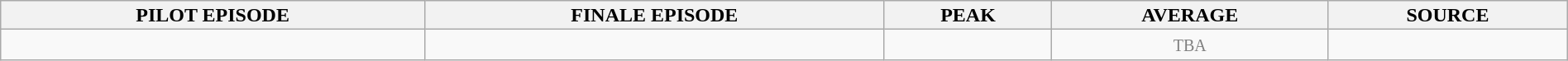<table class="wikitable" style="text-align:center; background:#f9f9f9; line-height:16px;" width="100%">
<tr>
<th>PILOT EPISODE</th>
<th>FINALE EPISODE</th>
<th>PEAK</th>
<th>AVERAGE</th>
<th>SOURCE</th>
</tr>
<tr>
<td></td>
<td></td>
<td></td>
<td style="color:gray; text-align:center;"><small>TBA</small></td>
<td></td>
</tr>
</table>
